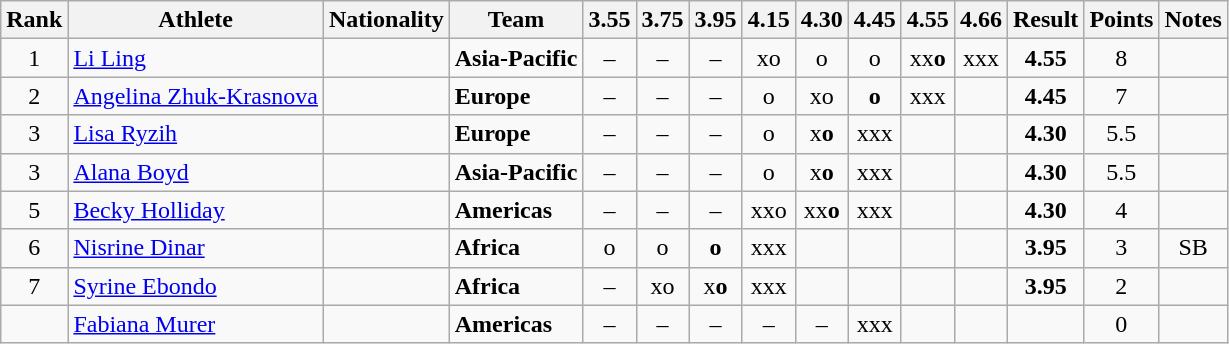<table class="wikitable sortable" style="text-align:center">
<tr>
<th>Rank</th>
<th>Athlete</th>
<th>Nationality</th>
<th>Team</th>
<th>3.55</th>
<th>3.75</th>
<th>3.95</th>
<th>4.15</th>
<th>4.30</th>
<th>4.45</th>
<th>4.55</th>
<th>4.66</th>
<th>Result</th>
<th>Points</th>
<th>Notes</th>
</tr>
<tr>
<td>1</td>
<td align="left"><a href='#'>Li Ling</a></td>
<td align=left></td>
<td align=left><strong>Asia-Pacific</strong></td>
<td>–</td>
<td>–</td>
<td>–</td>
<td>xo</td>
<td>o</td>
<td>o</td>
<td>xx<strong>o</strong></td>
<td>xxx</td>
<td><strong>4.55</strong></td>
<td>8</td>
<td></td>
</tr>
<tr>
<td>2</td>
<td align="left"><a href='#'>Angelina Zhuk-Krasnova</a></td>
<td align=left></td>
<td align=left><strong>Europe</strong></td>
<td>–</td>
<td>–</td>
<td>–</td>
<td>o</td>
<td>xo</td>
<td><strong>o</strong></td>
<td>xxx</td>
<td></td>
<td><strong>4.45</strong></td>
<td>7</td>
<td></td>
</tr>
<tr>
<td>3</td>
<td align="left"><a href='#'>Lisa Ryzih</a></td>
<td align=left></td>
<td align=left><strong>Europe</strong></td>
<td>–</td>
<td>–</td>
<td>–</td>
<td>o</td>
<td>x<strong>o</strong></td>
<td>xxx</td>
<td></td>
<td></td>
<td><strong>4.30</strong></td>
<td>5.5</td>
<td></td>
</tr>
<tr>
<td>3</td>
<td align="left"><a href='#'>Alana Boyd</a></td>
<td align=left></td>
<td align=left><strong>Asia-Pacific</strong></td>
<td>–</td>
<td>–</td>
<td>–</td>
<td>o</td>
<td>x<strong>o</strong></td>
<td>xxx</td>
<td></td>
<td></td>
<td><strong>4.30</strong></td>
<td>5.5</td>
<td></td>
</tr>
<tr>
<td>5</td>
<td align="left"><a href='#'>Becky Holliday</a></td>
<td align=left></td>
<td align=left><strong>Americas</strong></td>
<td>–</td>
<td>–</td>
<td>–</td>
<td>xxo</td>
<td>xx<strong>o</strong></td>
<td>xxx</td>
<td></td>
<td></td>
<td><strong>4.30</strong></td>
<td>4</td>
<td></td>
</tr>
<tr>
<td>6</td>
<td align="left"><a href='#'>Nisrine Dinar</a></td>
<td align=left></td>
<td align=left><strong>Africa</strong></td>
<td>o</td>
<td>o</td>
<td><strong>o</strong></td>
<td>xxx</td>
<td></td>
<td></td>
<td></td>
<td></td>
<td><strong>3.95</strong></td>
<td>3</td>
<td>SB</td>
</tr>
<tr>
<td>7</td>
<td align="left"><a href='#'>Syrine Ebondo</a></td>
<td align=left></td>
<td align=left><strong>Africa</strong></td>
<td>–</td>
<td>xo</td>
<td>x<strong>o</strong></td>
<td>xxx</td>
<td></td>
<td></td>
<td></td>
<td></td>
<td><strong>3.95</strong></td>
<td>2</td>
<td></td>
</tr>
<tr>
<td></td>
<td align="left"><a href='#'>Fabiana Murer</a></td>
<td align=left></td>
<td align=left><strong>Americas</strong></td>
<td>–</td>
<td>–</td>
<td>–</td>
<td>–</td>
<td>–</td>
<td>xxx</td>
<td></td>
<td></td>
<td><strong></strong></td>
<td>0</td>
<td></td>
</tr>
</table>
